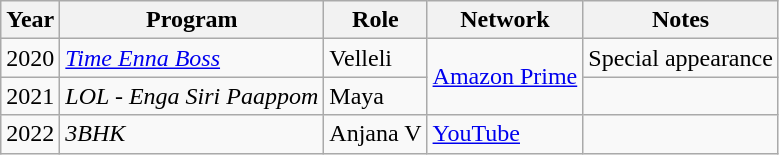<table class="wikitable sortable">
<tr>
<th scope="col">Year</th>
<th scope="col">Program</th>
<th scope="col">Role</th>
<th scope="col">Network</th>
<th class="unsortable" scope="col">Notes</th>
</tr>
<tr>
<td>2020</td>
<td><em><a href='#'>Time Enna Boss</a></em></td>
<td>Velleli</td>
<td rowspan="2"><a href='#'>Amazon Prime</a></td>
<td>Special appearance</td>
</tr>
<tr>
<td>2021</td>
<td><em>LOL - Enga Siri Paappom</em></td>
<td>Maya</td>
<td></td>
</tr>
<tr>
<td>2022</td>
<td><em>3BHK</em></td>
<td>Anjana V</td>
<td><a href='#'>YouTube</a></td>
<td></td>
</tr>
</table>
